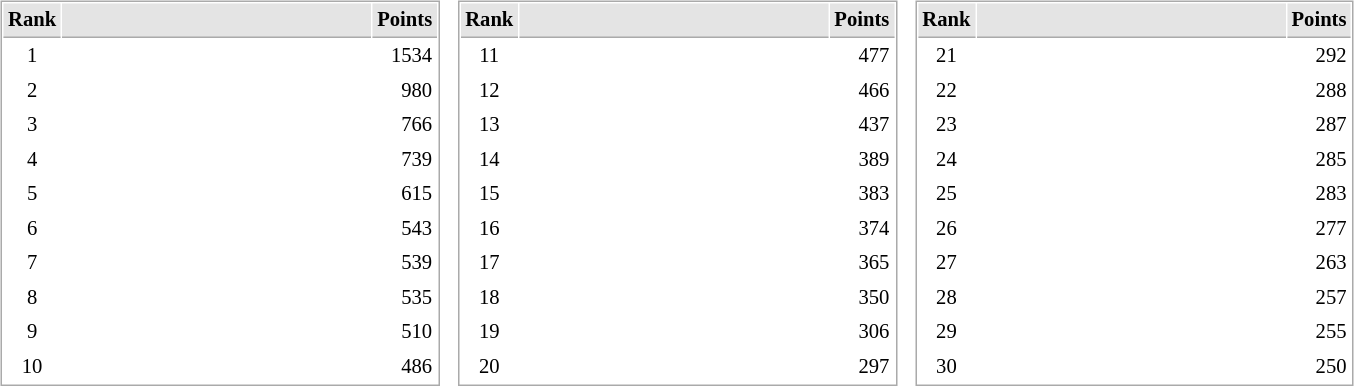<table border="0" cellspacing="10">
<tr>
<td><br><table cellspacing="1" cellpadding="3" style="border:1px solid #AAAAAA;font-size:86%">
<tr style="background-color: #E4E4E4;">
<th style="border-bottom:1px solid #AAAAAA" width=10>Rank</th>
<th style="border-bottom:1px solid #AAAAAA" width=200></th>
<th style="border-bottom:1px solid #AAAAAA" width=20 align=right>Points</th>
</tr>
<tr>
<td align=center>1</td>
<td align="left"><strong></strong></td>
<td align=right>1534</td>
</tr>
<tr>
<td align=center>2</td>
<td align="left"></td>
<td align=right>980</td>
</tr>
<tr>
<td align=center>3</td>
<td align="left"></td>
<td align=right>766</td>
</tr>
<tr>
<td align=center>4</td>
<td align="left"></td>
<td align=right>739</td>
</tr>
<tr>
<td align=center>5</td>
<td align="left"></td>
<td align=right>615</td>
</tr>
<tr>
<td align=center>6</td>
<td align="left"></td>
<td align=right>543</td>
</tr>
<tr>
<td align=center>7</td>
<td align="left"></td>
<td align=right>539</td>
</tr>
<tr>
<td align=center>8</td>
<td align="left"></td>
<td align=right>535</td>
</tr>
<tr>
<td align=center>9</td>
<td align="left"></td>
<td align=right>510</td>
</tr>
<tr>
<td align=center>10</td>
<td align="left"></td>
<td align=right>486</td>
</tr>
</table>
</td>
<td><br><table cellspacing="1" cellpadding="3" style="border:1px solid #AAAAAA;font-size:86%">
<tr style="background-color: #E4E4E4;">
<th style="border-bottom:1px solid #AAAAAA" width=10>Rank</th>
<th style="border-bottom:1px solid #AAAAAA" width=200></th>
<th style="border-bottom:1px solid #AAAAAA" width=20 align=right>Points</th>
</tr>
<tr>
<td align=center>11</td>
<td align="left"></td>
<td align=right>477</td>
</tr>
<tr>
<td align=center>12</td>
<td align="left"></td>
<td align=right>466</td>
</tr>
<tr>
<td align=center>13</td>
<td align="left"></td>
<td align=right>437</td>
</tr>
<tr>
<td align=center>14</td>
<td align="left"></td>
<td align=right>389</td>
</tr>
<tr>
<td align=center>15</td>
<td align="left"></td>
<td align=right>383</td>
</tr>
<tr>
<td align=center>16</td>
<td align="left"></td>
<td align=right>374</td>
</tr>
<tr>
<td align=center>17</td>
<td align="left"></td>
<td align=right>365</td>
</tr>
<tr>
<td align=center>18</td>
<td align="left"></td>
<td align=right>350</td>
</tr>
<tr>
<td align=center>19</td>
<td align="left"></td>
<td align=right>306</td>
</tr>
<tr>
<td align=center>20</td>
<td align="left"></td>
<td align=right>297</td>
</tr>
</table>
</td>
<td><br><table cellspacing="1" cellpadding="3" style="border:1px solid #AAAAAA;font-size:86%">
<tr style="background-color: #E4E4E4;">
<th style="border-bottom:1px solid #AAAAAA" width=10>Rank</th>
<th style="border-bottom:1px solid #AAAAAA" width=200></th>
<th style="border-bottom:1px solid #AAAAAA" width=20 align=right>Points</th>
</tr>
<tr>
<td align=center>21</td>
<td align="left"></td>
<td align=right>292</td>
</tr>
<tr>
<td align=center>22</td>
<td align="left"></td>
<td align=right>288</td>
</tr>
<tr>
<td align=center>23</td>
<td align="left"></td>
<td align=right>287</td>
</tr>
<tr>
<td align=center>24</td>
<td align="left"></td>
<td align=right>285</td>
</tr>
<tr>
<td align=center>25</td>
<td align="left"></td>
<td align=right>283</td>
</tr>
<tr>
<td align=center>26</td>
<td align="left"></td>
<td align=right>277</td>
</tr>
<tr>
<td align=center>27</td>
<td align="left"></td>
<td align=right>263</td>
</tr>
<tr>
<td align=center>28</td>
<td align="left"></td>
<td align=right>257</td>
</tr>
<tr>
<td align=center>29</td>
<td align="left"></td>
<td align=right>255</td>
</tr>
<tr>
<td align=center>30</td>
<td align="left"></td>
<td align=right>250</td>
</tr>
</table>
</td>
</tr>
</table>
